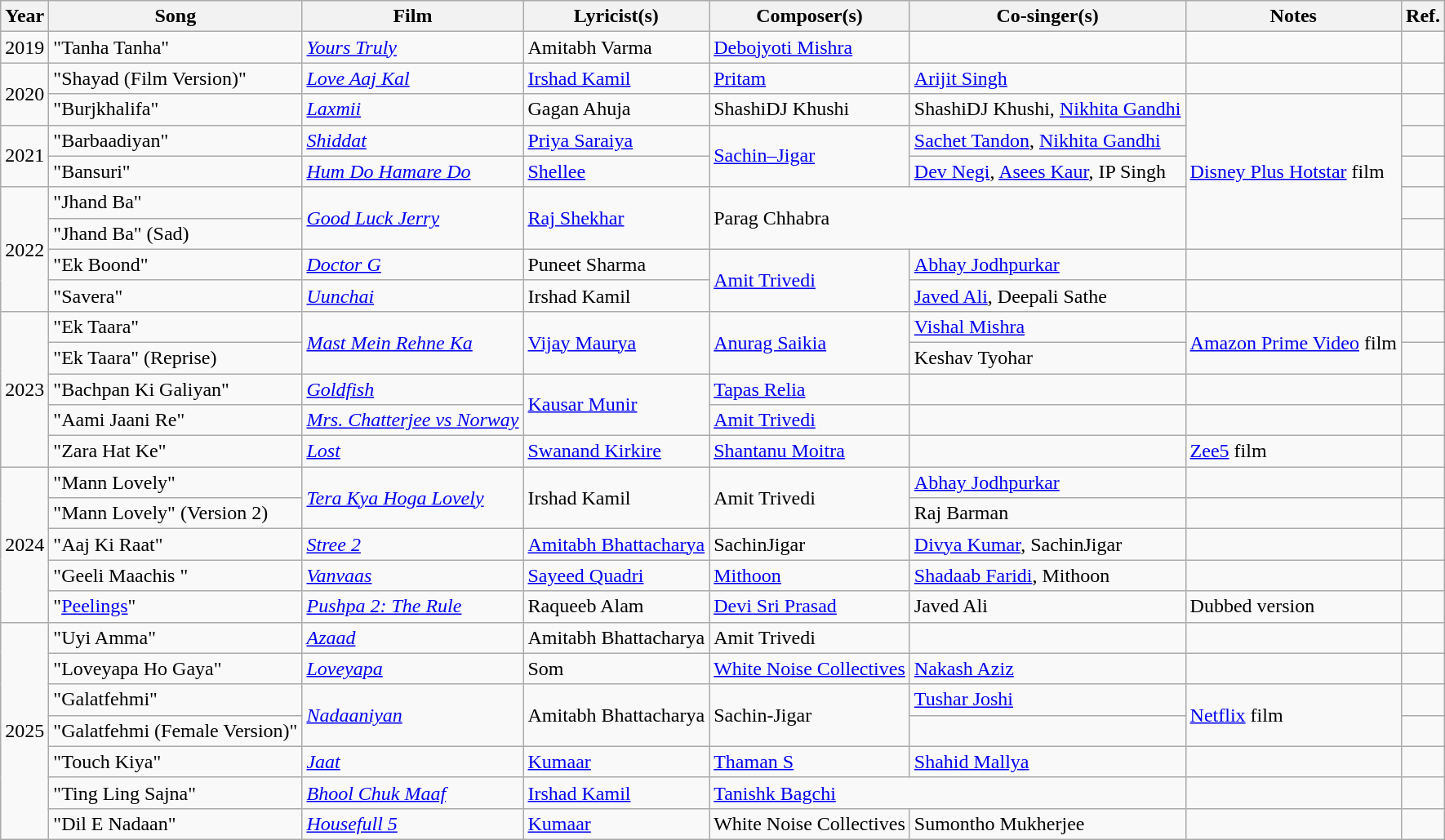<table class="wikitable sortable">
<tr>
<th>Year</th>
<th>Song</th>
<th>Film</th>
<th>Lyricist(s)</th>
<th>Composer(s)</th>
<th>Co-singer(s)</th>
<th>Notes</th>
<th>Ref.</th>
</tr>
<tr>
<td>2019</td>
<td>"Tanha Tanha"</td>
<td><em><a href='#'>Yours Truly</a></em></td>
<td>Amitabh Varma</td>
<td><a href='#'>Debojyoti Mishra</a></td>
<td></td>
<td></td>
<td></td>
</tr>
<tr>
<td rowspan="2">2020</td>
<td>"Shayad (Film Version)"</td>
<td><em><a href='#'>Love Aaj Kal</a></em></td>
<td><a href='#'>Irshad Kamil</a></td>
<td><a href='#'>Pritam</a></td>
<td><a href='#'>Arijit Singh</a></td>
<td></td>
<td></td>
</tr>
<tr>
<td>"Burjkhalifa"</td>
<td><em><a href='#'>Laxmii</a></em></td>
<td>Gagan Ahuja</td>
<td>ShashiDJ Khushi</td>
<td>ShashiDJ Khushi, <a href='#'>Nikhita Gandhi</a></td>
<td rowspan=5><a href='#'>Disney Plus Hotstar</a> film</td>
<td></td>
</tr>
<tr>
<td rowspan="2">2021</td>
<td>"Barbaadiyan"</td>
<td><em><a href='#'>Shiddat</a></em></td>
<td><a href='#'>Priya Saraiya</a></td>
<td rowspan="2"><a href='#'>Sachin–Jigar</a></td>
<td><a href='#'>Sachet Tandon</a>, <a href='#'>Nikhita Gandhi</a></td>
<td></td>
</tr>
<tr>
<td>"Bansuri"</td>
<td><em><a href='#'>Hum Do Hamare Do</a></em></td>
<td><a href='#'>Shellee</a></td>
<td><a href='#'>Dev Negi</a>, <a href='#'>Asees Kaur</a>, IP Singh</td>
<td></td>
</tr>
<tr>
<td rowspan="4">2022</td>
<td>"Jhand Ba"</td>
<td rowspan="2"><em><a href='#'>Good Luck Jerry</a></em></td>
<td rowspan="2"><a href='#'>Raj Shekhar</a></td>
<td colspan="2" rowspan="2">Parag Chhabra</td>
<td></td>
</tr>
<tr>
<td>"Jhand Ba" (Sad)</td>
<td></td>
</tr>
<tr>
<td>"Ek Boond"</td>
<td><em><a href='#'>Doctor G</a></em></td>
<td>Puneet Sharma</td>
<td rowspan="2"><a href='#'>Amit Trivedi</a></td>
<td><a href='#'>Abhay Jodhpurkar</a></td>
<td></td>
<td></td>
</tr>
<tr>
<td>"Savera"</td>
<td><em><a href='#'>Uunchai</a></em></td>
<td>Irshad Kamil</td>
<td><a href='#'>Javed Ali</a>, Deepali Sathe</td>
<td></td>
<td></td>
</tr>
<tr>
<td rowspan="5">2023</td>
<td>"Ek Taara"</td>
<td rowspan="2"><em><a href='#'>Mast Mein Rehne Ka</a></em></td>
<td rowspan="2"><a href='#'>Vijay Maurya</a></td>
<td rowspan="2"><a href='#'>Anurag Saikia</a></td>
<td><a href='#'>Vishal Mishra</a></td>
<td rowspan=2><a href='#'>Amazon Prime Video</a> film</td>
<td></td>
</tr>
<tr>
<td>"Ek Taara" (Reprise)</td>
<td>Keshav Tyohar</td>
<td></td>
</tr>
<tr>
<td>"Bachpan Ki Galiyan"</td>
<td><em><a href='#'>Goldfish</a></em></td>
<td rowspan="2"><a href='#'>Kausar Munir</a></td>
<td><a href='#'>Tapas Relia</a></td>
<td></td>
<td></td>
<td></td>
</tr>
<tr>
<td>"Aami Jaani Re"</td>
<td><em><a href='#'>Mrs. Chatterjee vs Norway</a></em></td>
<td><a href='#'>Amit Trivedi</a></td>
<td></td>
<td></td>
<td></td>
</tr>
<tr>
<td>"Zara Hat Ke"</td>
<td><em><a href='#'>Lost</a></em></td>
<td><a href='#'>Swanand Kirkire</a></td>
<td><a href='#'>Shantanu Moitra</a></td>
<td></td>
<td><a href='#'>Zee5</a> film</td>
<td></td>
</tr>
<tr>
<td rowspan="5">2024</td>
<td>"Mann Lovely"</td>
<td rowspan="2"><em><a href='#'>Tera Kya Hoga Lovely</a></em></td>
<td rowspan="2">Irshad Kamil</td>
<td rowspan="2">Amit Trivedi</td>
<td><a href='#'>Abhay Jodhpurkar</a></td>
<td></td>
<td></td>
</tr>
<tr>
<td>"Mann Lovely" (Version 2)</td>
<td>Raj Barman</td>
<td></td>
<td></td>
</tr>
<tr>
<td>"Aaj Ki Raat"</td>
<td><em><a href='#'>Stree 2</a></em></td>
<td><a href='#'>Amitabh Bhattacharya</a></td>
<td>SachinJigar</td>
<td><a href='#'>Divya Kumar</a>, SachinJigar</td>
<td></td>
<td></td>
</tr>
<tr>
<td>"Geeli Maachis "</td>
<td><em><a href='#'>Vanvaas</a></em></td>
<td><a href='#'>Sayeed Quadri</a></td>
<td><a href='#'>Mithoon</a></td>
<td><a href='#'>Shadaab Faridi</a>, Mithoon</td>
<td></td>
<td></td>
</tr>
<tr>
<td>"<a href='#'>Peelings</a>"</td>
<td><em><a href='#'>Pushpa 2: The Rule</a></em></td>
<td>Raqueeb Alam</td>
<td><a href='#'>Devi Sri Prasad</a></td>
<td>Javed Ali</td>
<td>Dubbed version</td>
<td></td>
</tr>
<tr>
<td rowspan="7">2025</td>
<td>"Uyi Amma"</td>
<td><em><a href='#'>Azaad</a></em></td>
<td>Amitabh Bhattacharya</td>
<td>Amit Trivedi</td>
<td></td>
<td></td>
<td></td>
</tr>
<tr>
<td>"Loveyapa Ho Gaya"</td>
<td><em><a href='#'>Loveyapa</a></em></td>
<td>Som</td>
<td><a href='#'>White Noise Collectives</a></td>
<td><a href='#'>Nakash Aziz</a></td>
<td></td>
<td></td>
</tr>
<tr>
<td>"Galatfehmi"</td>
<td rowspan=2><em><a href='#'>Nadaaniyan</a></em></td>
<td rowspan=2>Amitabh Bhattacharya</td>
<td rowspan=2>Sachin-Jigar</td>
<td><a href='#'>Tushar Joshi</a></td>
<td rowspan=2><a href='#'>Netflix</a> film</td>
<td></td>
</tr>
<tr>
<td>"Galatfehmi (Female Version)"</td>
<td></td>
<td></td>
</tr>
<tr>
<td>"Touch Kiya"</td>
<td><em><a href='#'>Jaat</a></em></td>
<td><a href='#'>Kumaar</a></td>
<td><a href='#'>Thaman S</a></td>
<td><a href='#'>Shahid Mallya</a></td>
<td></td>
<td></td>
</tr>
<tr>
<td>"Ting Ling Sajna"</td>
<td><em><a href='#'>Bhool Chuk Maaf</a></em></td>
<td><a href='#'>Irshad Kamil</a></td>
<td colspan=2><a href='#'>Tanishk Bagchi</a></td>
<td></td>
<td></td>
</tr>
<tr>
<td>"Dil E Nadaan"</td>
<td><em><a href='#'>Housefull 5</a></em></td>
<td><a href='#'>Kumaar</a></td>
<td>White Noise Collectives</td>
<td>Sumontho Mukherjee</td>
<td></td>
<td></td>
</tr>
</table>
